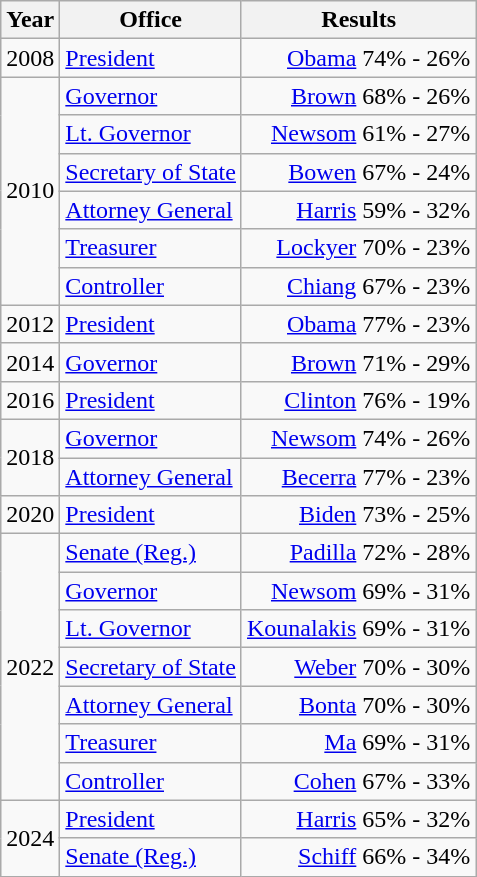<table class=wikitable>
<tr>
<th>Year</th>
<th>Office</th>
<th>Results</th>
</tr>
<tr>
<td>2008</td>
<td><a href='#'>President</a></td>
<td align="right" ><a href='#'>Obama</a> 74% - 26%</td>
</tr>
<tr>
<td rowspan=6>2010</td>
<td><a href='#'>Governor</a></td>
<td align="right" ><a href='#'>Brown</a> 68% - 26%</td>
</tr>
<tr>
<td><a href='#'>Lt. Governor</a></td>
<td align="right" ><a href='#'>Newsom</a> 61% - 27%</td>
</tr>
<tr>
<td><a href='#'>Secretary of State</a></td>
<td align="right" ><a href='#'>Bowen</a> 67% - 24%</td>
</tr>
<tr>
<td><a href='#'>Attorney General</a></td>
<td align="right" ><a href='#'>Harris</a> 59% - 32%</td>
</tr>
<tr>
<td><a href='#'>Treasurer</a></td>
<td align="right" ><a href='#'>Lockyer</a> 70% - 23%</td>
</tr>
<tr>
<td><a href='#'>Controller</a></td>
<td align="right" ><a href='#'>Chiang</a> 67% - 23%</td>
</tr>
<tr>
<td>2012</td>
<td><a href='#'>President</a></td>
<td align="right" ><a href='#'>Obama</a> 77% - 23%</td>
</tr>
<tr>
<td>2014</td>
<td><a href='#'>Governor</a></td>
<td align="right" ><a href='#'>Brown</a> 71% - 29%</td>
</tr>
<tr>
<td>2016</td>
<td><a href='#'>President</a></td>
<td align="right" ><a href='#'>Clinton</a> 76% - 19%</td>
</tr>
<tr>
<td rowspan=2>2018</td>
<td><a href='#'>Governor</a></td>
<td align="right" ><a href='#'>Newsom</a> 74% - 26%</td>
</tr>
<tr>
<td><a href='#'>Attorney General</a></td>
<td align="right" ><a href='#'>Becerra</a> 77% - 23%</td>
</tr>
<tr>
<td>2020</td>
<td><a href='#'>President</a></td>
<td align="right" ><a href='#'>Biden</a> 73% - 25%</td>
</tr>
<tr>
<td rowspan=7>2022</td>
<td><a href='#'>Senate (Reg.)</a></td>
<td align="right" ><a href='#'>Padilla</a> 72% - 28%</td>
</tr>
<tr>
<td><a href='#'>Governor</a></td>
<td align="right" ><a href='#'>Newsom</a> 69% - 31%</td>
</tr>
<tr>
<td><a href='#'>Lt. Governor</a></td>
<td align="right" ><a href='#'>Kounalakis</a> 69% - 31%</td>
</tr>
<tr>
<td><a href='#'>Secretary of State</a></td>
<td align="right" ><a href='#'>Weber</a> 70% - 30%</td>
</tr>
<tr>
<td><a href='#'>Attorney General</a></td>
<td align="right" ><a href='#'>Bonta</a> 70% - 30%</td>
</tr>
<tr>
<td><a href='#'>Treasurer</a></td>
<td align="right" ><a href='#'>Ma</a> 69% - 31%</td>
</tr>
<tr>
<td><a href='#'>Controller</a></td>
<td align="right" ><a href='#'>Cohen</a> 67% - 33%</td>
</tr>
<tr>
<td rowspan=2>2024</td>
<td><a href='#'>President</a></td>
<td align="right" ><a href='#'>Harris</a> 65% - 32%</td>
</tr>
<tr>
<td><a href='#'>Senate (Reg.)</a></td>
<td align="right" ><a href='#'>Schiff</a> 66% - 34%</td>
</tr>
</table>
